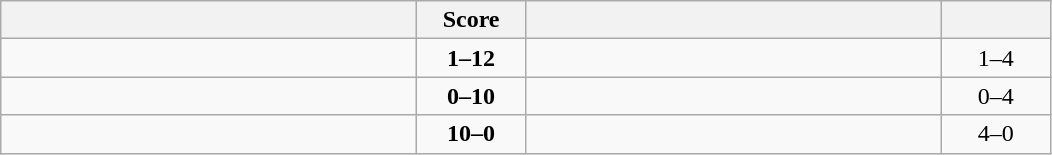<table class="wikitable" style="text-align: center; ">
<tr>
<th align="right" width="270"></th>
<th width="65">Score</th>
<th align="left" width="270"></th>
<th width="65"></th>
</tr>
<tr>
<td align="left"></td>
<td><strong>1–12</strong></td>
<td align="left"><strong></strong></td>
<td>1–4 <strong></strong></td>
</tr>
<tr>
<td align="left"></td>
<td><strong>0–10</strong></td>
<td align="left"><strong></strong></td>
<td>0–4 <strong></strong></td>
</tr>
<tr>
<td align="left"><strong></strong></td>
<td><strong>10–0</strong></td>
<td align="left"></td>
<td>4–0 <strong></strong></td>
</tr>
</table>
